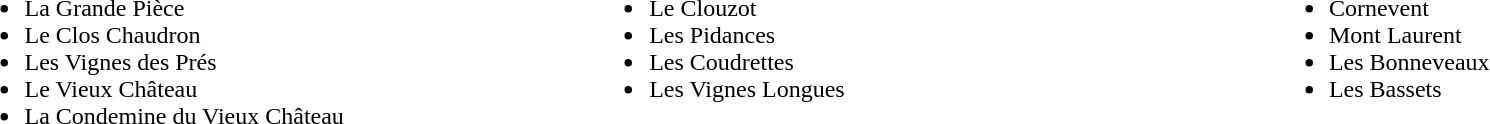<table border="0" width="100%">
<tr ---- valign="top">
<td width="33%"><br><ul><li>La Grande Pièce</li><li>Le Clos Chaudron</li><li>Les Vignes des Prés</li><li>Le Vieux Château</li><li>La Condemine du Vieux Château</li></ul></td>
<td><br><ul><li>Le Clouzot</li><li>Les Pidances</li><li>Les Coudrettes</li><li>Les Vignes Longues</li></ul></td>
<td><br><ul><li>Cornevent</li><li>Mont Laurent</li><li>Les Bonneveaux</li><li>Les Bassets</li></ul></td>
</tr>
</table>
